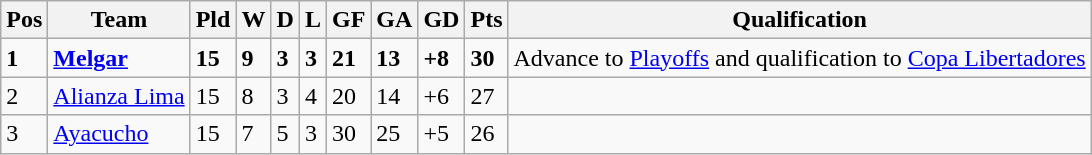<table class="wikitable">
<tr>
<th><abbr>Pos</abbr></th>
<th>Team</th>
<th><abbr>Pld</abbr></th>
<th><abbr>W</abbr></th>
<th><abbr>D</abbr></th>
<th><abbr>L</abbr></th>
<th><abbr>GF</abbr></th>
<th><abbr>GA</abbr></th>
<th><abbr>GD</abbr></th>
<th><abbr>Pts</abbr></th>
<th><strong>Qualification</strong></th>
</tr>
<tr>
<td><strong>1</strong></td>
<td><a href='#'><strong>Melgar</strong></a></td>
<td><strong>15</strong></td>
<td><strong>9</strong></td>
<td><strong>3</strong></td>
<td><strong>3</strong></td>
<td><strong>21</strong></td>
<td><strong>13</strong></td>
<td><strong>+8</strong></td>
<td><strong>30</strong></td>
<td rowspan="1">Advance to <a href='#'>Playoffs</a> and qualification to <a href='#'>Copa Libertadores</a></td>
</tr>
<tr>
<td>2</td>
<td><a href='#'>Alianza Lima</a></td>
<td>15</td>
<td>8</td>
<td>3</td>
<td>4</td>
<td>20</td>
<td>14</td>
<td>+6</td>
<td>27</td>
<td></td>
</tr>
<tr>
<td>3</td>
<td><a href='#'>Ayacucho</a></td>
<td>15</td>
<td>7</td>
<td>5</td>
<td>3</td>
<td>30</td>
<td>25</td>
<td>+5</td>
<td>26</td>
<td></td>
</tr>
</table>
